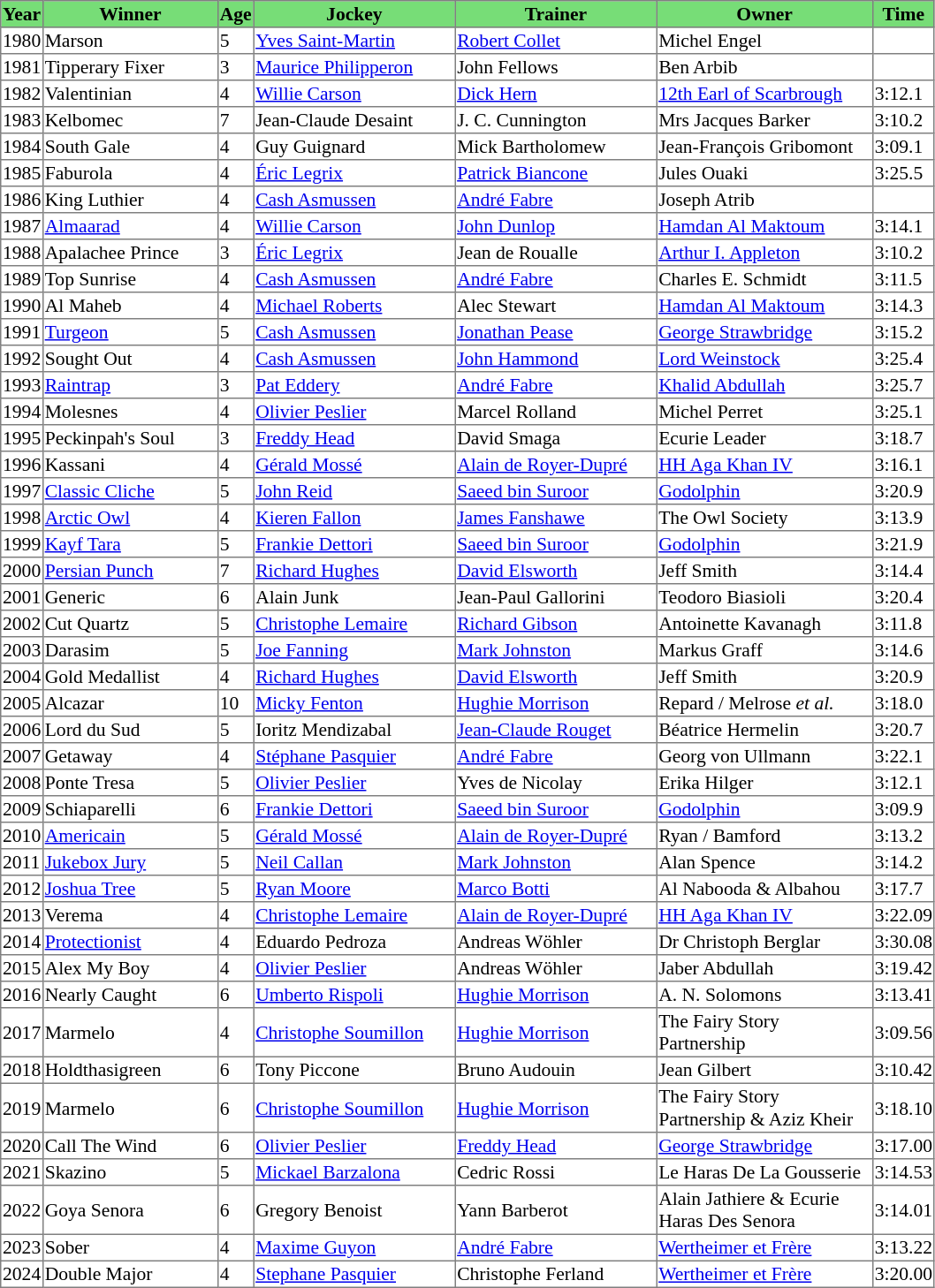<table class = "sortable" | border="1" style="border-collapse: collapse; font-size:90%">
<tr bgcolor="#77dd77" align="center">
<th>Year</th>
<th>Winner</th>
<th>Age</th>
<th>Jockey</th>
<th>Trainer</th>
<th>Owner</th>
<th>Time</th>
</tr>
<tr>
<td>1980</td>
<td width=129px>Marson</td>
<td>5</td>
<td width=149px><a href='#'>Yves Saint-Martin</a></td>
<td width=149px><a href='#'>Robert Collet</a></td>
<td width=160px>Michel Engel</td>
<td></td>
</tr>
<tr>
<td>1981</td>
<td>Tipperary Fixer</td>
<td>3</td>
<td><a href='#'>Maurice Philipperon</a></td>
<td>John Fellows</td>
<td>Ben Arbib</td>
<td></td>
</tr>
<tr>
<td>1982</td>
<td>Valentinian</td>
<td>4</td>
<td><a href='#'>Willie Carson</a></td>
<td><a href='#'>Dick Hern</a></td>
<td><a href='#'>12th Earl of Scarbrough</a></td>
<td>3:12.1</td>
</tr>
<tr>
<td>1983</td>
<td>Kelbomec</td>
<td>7</td>
<td>Jean-Claude Desaint</td>
<td>J. C. Cunnington </td>
<td>Mrs Jacques Barker</td>
<td>3:10.2</td>
</tr>
<tr>
<td>1984</td>
<td>South Gale</td>
<td>4</td>
<td>Guy Guignard</td>
<td>Mick Bartholomew</td>
<td><span>Jean-François Gribomont</span></td>
<td>3:09.1</td>
</tr>
<tr>
<td>1985</td>
<td>Faburola</td>
<td>4</td>
<td><a href='#'>Éric Legrix</a></td>
<td><a href='#'>Patrick Biancone</a></td>
<td>Jules Ouaki</td>
<td>3:25.5</td>
</tr>
<tr>
<td>1986</td>
<td>King Luthier</td>
<td>4</td>
<td><a href='#'>Cash Asmussen</a></td>
<td><a href='#'>André Fabre</a></td>
<td>Joseph Atrib</td>
<td></td>
</tr>
<tr>
<td>1987</td>
<td><a href='#'>Almaarad</a></td>
<td>4</td>
<td><a href='#'>Willie Carson</a></td>
<td><a href='#'>John Dunlop</a></td>
<td><a href='#'>Hamdan Al Maktoum</a></td>
<td>3:14.1</td>
</tr>
<tr>
<td>1988</td>
<td>Apalachee Prince</td>
<td>3</td>
<td><a href='#'>Éric Legrix</a></td>
<td>Jean de Roualle</td>
<td><a href='#'>Arthur I. Appleton</a></td>
<td>3:10.2</td>
</tr>
<tr>
<td>1989</td>
<td>Top Sunrise</td>
<td>4</td>
<td><a href='#'>Cash Asmussen</a></td>
<td><a href='#'>André Fabre</a></td>
<td>Charles E. Schmidt</td>
<td>3:11.5</td>
</tr>
<tr>
<td>1990</td>
<td>Al Maheb</td>
<td>4</td>
<td><a href='#'>Michael Roberts</a></td>
<td>Alec Stewart</td>
<td><a href='#'>Hamdan Al Maktoum</a></td>
<td>3:14.3</td>
</tr>
<tr>
<td>1991</td>
<td><a href='#'>Turgeon</a> </td>
<td>5</td>
<td><a href='#'>Cash Asmussen</a></td>
<td><a href='#'>Jonathan Pease</a></td>
<td><a href='#'>George Strawbridge</a></td>
<td>3:15.2</td>
</tr>
<tr>
<td>1992</td>
<td>Sought Out</td>
<td>4</td>
<td><a href='#'>Cash Asmussen</a></td>
<td><a href='#'>John Hammond</a></td>
<td><a href='#'>Lord Weinstock</a></td>
<td>3:25.4</td>
</tr>
<tr>
<td>1993</td>
<td><a href='#'>Raintrap</a></td>
<td>3</td>
<td><a href='#'>Pat Eddery</a></td>
<td><a href='#'>André Fabre</a></td>
<td><a href='#'>Khalid Abdullah</a></td>
<td>3:25.7</td>
</tr>
<tr>
<td>1994</td>
<td>Molesnes</td>
<td>4</td>
<td><a href='#'>Olivier Peslier</a></td>
<td>Marcel Rolland</td>
<td>Michel Perret</td>
<td>3:25.1</td>
</tr>
<tr>
<td>1995</td>
<td>Peckinpah's Soul</td>
<td>3</td>
<td><a href='#'>Freddy Head</a></td>
<td>David Smaga</td>
<td>Ecurie Leader</td>
<td>3:18.7</td>
</tr>
<tr>
<td>1996</td>
<td>Kassani</td>
<td>4</td>
<td><a href='#'>Gérald Mossé</a></td>
<td><a href='#'>Alain de Royer-Dupré</a></td>
<td><a href='#'>HH Aga Khan IV</a></td>
<td>3:16.1</td>
</tr>
<tr>
<td>1997</td>
<td><a href='#'>Classic Cliche</a></td>
<td>5</td>
<td><a href='#'>John Reid</a></td>
<td><a href='#'>Saeed bin Suroor</a></td>
<td><a href='#'>Godolphin</a></td>
<td>3:20.9</td>
</tr>
<tr>
<td>1998</td>
<td><a href='#'>Arctic Owl</a></td>
<td>4</td>
<td><a href='#'>Kieren Fallon</a></td>
<td><a href='#'>James Fanshawe</a></td>
<td>The Owl Society</td>
<td>3:13.9</td>
</tr>
<tr>
<td>1999</td>
<td><a href='#'>Kayf Tara</a></td>
<td>5</td>
<td><a href='#'>Frankie Dettori</a></td>
<td><a href='#'>Saeed bin Suroor</a></td>
<td><a href='#'>Godolphin</a></td>
<td>3:21.9</td>
</tr>
<tr>
<td>2000</td>
<td><a href='#'>Persian Punch</a></td>
<td>7</td>
<td><a href='#'>Richard Hughes</a></td>
<td><a href='#'>David Elsworth</a></td>
<td>Jeff Smith</td>
<td>3:14.4</td>
</tr>
<tr>
<td>2001</td>
<td>Generic</td>
<td>6</td>
<td>Alain Junk</td>
<td>Jean-Paul Gallorini</td>
<td>Teodoro Biasioli</td>
<td>3:20.4</td>
</tr>
<tr>
<td>2002</td>
<td>Cut Quartz</td>
<td>5</td>
<td><a href='#'>Christophe Lemaire</a></td>
<td><a href='#'>Richard Gibson</a></td>
<td>Antoinette Kavanagh</td>
<td>3:11.8</td>
</tr>
<tr>
<td>2003</td>
<td>Darasim</td>
<td>5</td>
<td><a href='#'>Joe Fanning</a></td>
<td><a href='#'>Mark Johnston</a></td>
<td>Markus Graff</td>
<td>3:14.6</td>
</tr>
<tr>
<td>2004</td>
<td>Gold Medallist</td>
<td>4</td>
<td><a href='#'>Richard Hughes</a></td>
<td><a href='#'>David Elsworth</a></td>
<td>Jeff Smith</td>
<td>3:20.9</td>
</tr>
<tr>
<td>2005</td>
<td>Alcazar</td>
<td>10</td>
<td><a href='#'>Micky Fenton</a></td>
<td><a href='#'>Hughie Morrison</a></td>
<td>Repard / Melrose <em>et al.</em> </td>
<td>3:18.0</td>
</tr>
<tr>
<td>2006</td>
<td>Lord du Sud</td>
<td>5</td>
<td>Ioritz Mendizabal</td>
<td><a href='#'>Jean-Claude Rouget</a></td>
<td>Béatrice Hermelin</td>
<td>3:20.7</td>
</tr>
<tr>
<td>2007</td>
<td>Getaway</td>
<td>4</td>
<td><a href='#'>Stéphane Pasquier</a></td>
<td><a href='#'>André Fabre</a></td>
<td>Georg von Ullmann</td>
<td>3:22.1</td>
</tr>
<tr>
<td>2008</td>
<td>Ponte Tresa</td>
<td>5</td>
<td><a href='#'>Olivier Peslier</a></td>
<td>Yves de Nicolay</td>
<td>Erika Hilger</td>
<td>3:12.1</td>
</tr>
<tr>
<td>2009</td>
<td>Schiaparelli</td>
<td>6</td>
<td><a href='#'>Frankie Dettori</a></td>
<td><a href='#'>Saeed bin Suroor</a></td>
<td><a href='#'>Godolphin</a></td>
<td>3:09.9</td>
</tr>
<tr>
<td>2010</td>
<td><a href='#'>Americain</a></td>
<td>5</td>
<td><a href='#'>Gérald Mossé</a></td>
<td><a href='#'>Alain de Royer-Dupré</a></td>
<td>Ryan / Bamford </td>
<td>3:13.2</td>
</tr>
<tr>
<td>2011</td>
<td><a href='#'>Jukebox Jury</a></td>
<td>5</td>
<td><a href='#'>Neil Callan</a></td>
<td><a href='#'>Mark Johnston</a></td>
<td>Alan Spence</td>
<td>3:14.2</td>
</tr>
<tr>
<td>2012</td>
<td><a href='#'>Joshua Tree</a></td>
<td>5</td>
<td><a href='#'>Ryan Moore</a></td>
<td><a href='#'>Marco Botti</a></td>
<td>Al Nabooda & Albahou </td>
<td>3:17.7</td>
</tr>
<tr>
<td>2013</td>
<td>Verema</td>
<td>4</td>
<td><a href='#'>Christophe Lemaire</a></td>
<td><a href='#'>Alain de Royer-Dupré</a></td>
<td><a href='#'>HH Aga Khan IV</a></td>
<td>3:22.09</td>
</tr>
<tr>
<td>2014</td>
<td><a href='#'>Protectionist</a></td>
<td>4</td>
<td>Eduardo Pedroza</td>
<td>Andreas Wöhler</td>
<td>Dr Christoph Berglar</td>
<td>3:30.08</td>
</tr>
<tr>
<td>2015</td>
<td>Alex My Boy</td>
<td>4</td>
<td><a href='#'>Olivier Peslier</a></td>
<td>Andreas Wöhler</td>
<td>Jaber Abdullah</td>
<td>3:19.42</td>
</tr>
<tr>
<td>2016</td>
<td>Nearly Caught</td>
<td>6</td>
<td><a href='#'>Umberto Rispoli</a></td>
<td><a href='#'>Hughie Morrison</a></td>
<td>A. N. Solomons</td>
<td>3:13.41</td>
</tr>
<tr>
<td>2017</td>
<td>Marmelo</td>
<td>4</td>
<td><a href='#'>Christophe Soumillon</a></td>
<td><a href='#'>Hughie Morrison</a></td>
<td>The Fairy Story Partnership</td>
<td>3:09.56</td>
</tr>
<tr>
<td>2018</td>
<td>Holdthasigreen</td>
<td>6</td>
<td>Tony Piccone</td>
<td>Bruno Audouin</td>
<td>Jean Gilbert</td>
<td>3:10.42</td>
</tr>
<tr>
<td>2019</td>
<td>Marmelo</td>
<td>6</td>
<td><a href='#'>Christophe Soumillon</a></td>
<td><a href='#'>Hughie Morrison</a></td>
<td>The Fairy Story Partnership & Aziz Kheir</td>
<td>3:18.10</td>
</tr>
<tr>
<td>2020</td>
<td>Call The Wind</td>
<td>6</td>
<td><a href='#'>Olivier Peslier</a></td>
<td><a href='#'>Freddy Head</a></td>
<td><a href='#'>George Strawbridge</a></td>
<td>3:17.00</td>
</tr>
<tr>
<td>2021</td>
<td>Skazino</td>
<td>5</td>
<td><a href='#'>Mickael Barzalona</a></td>
<td>Cedric Rossi</td>
<td>Le Haras De La Gousserie</td>
<td>3:14.53</td>
</tr>
<tr>
<td>2022</td>
<td>Goya Senora</td>
<td>6</td>
<td>Gregory Benoist</td>
<td>Yann Barberot</td>
<td>Alain Jathiere & Ecurie Haras Des Senora</td>
<td>3:14.01</td>
</tr>
<tr>
<td>2023</td>
<td>Sober</td>
<td>4</td>
<td><a href='#'>Maxime Guyon</a></td>
<td><a href='#'>André Fabre</a></td>
<td><a href='#'>Wertheimer et Frère</a></td>
<td>3:13.22</td>
</tr>
<tr>
<td>2024</td>
<td>Double Major</td>
<td>4</td>
<td><a href='#'>Stephane Pasquier</a></td>
<td>Christophe Ferland</td>
<td><a href='#'>Wertheimer et Frère</a></td>
<td>3:20.00</td>
</tr>
</table>
